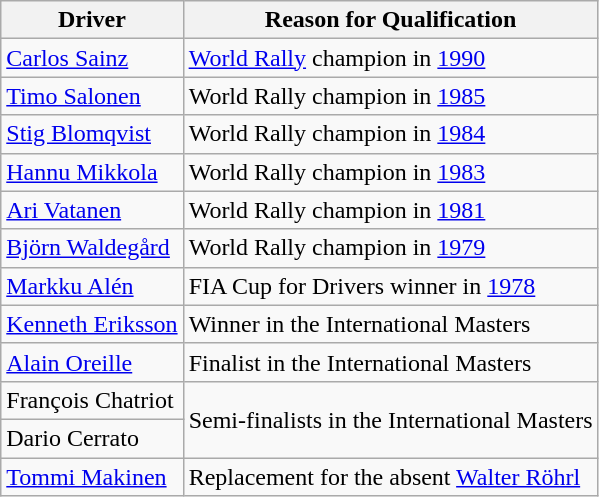<table class="wikitable">
<tr>
<th>Driver</th>
<th>Reason for Qualification</th>
</tr>
<tr>
<td> <a href='#'>Carlos Sainz</a></td>
<td><a href='#'>World Rally</a> champion in <a href='#'>1990</a></td>
</tr>
<tr>
<td> <a href='#'>Timo Salonen</a></td>
<td>World Rally champion in <a href='#'>1985</a></td>
</tr>
<tr>
<td> <a href='#'>Stig Blomqvist</a></td>
<td>World Rally champion in <a href='#'>1984</a></td>
</tr>
<tr>
<td> <a href='#'>Hannu Mikkola</a></td>
<td>World Rally champion in <a href='#'>1983</a></td>
</tr>
<tr>
<td> <a href='#'>Ari Vatanen</a></td>
<td>World Rally champion in <a href='#'>1981</a></td>
</tr>
<tr>
<td> <a href='#'>Björn Waldegård</a></td>
<td>World Rally champion in <a href='#'>1979</a></td>
</tr>
<tr>
<td> <a href='#'>Markku Alén</a></td>
<td>FIA Cup for Drivers winner in <a href='#'>1978</a></td>
</tr>
<tr>
<td> <a href='#'>Kenneth Eriksson</a></td>
<td>Winner in the International Masters</td>
</tr>
<tr>
<td> <a href='#'>Alain Oreille</a></td>
<td>Finalist in the International Masters</td>
</tr>
<tr>
<td> François Chatriot</td>
<td rowspan=2>Semi-finalists in the International Masters</td>
</tr>
<tr>
<td> Dario Cerrato</td>
</tr>
<tr>
<td> <a href='#'>Tommi Makinen</a></td>
<td>Replacement for the absent <a href='#'>Walter Röhrl</a></td>
</tr>
</table>
